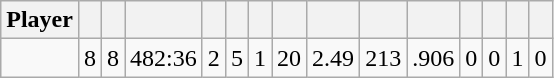<table class="wikitable sortable" style="text-align:center;">
<tr>
<th>Player</th>
<th></th>
<th></th>
<th></th>
<th></th>
<th></th>
<th></th>
<th></th>
<th></th>
<th></th>
<th></th>
<th></th>
<th></th>
<th></th>
<th></th>
</tr>
<tr>
<td></td>
<td>8</td>
<td>8</td>
<td>482:36</td>
<td>2</td>
<td>5</td>
<td>1</td>
<td>20</td>
<td>2.49</td>
<td>213</td>
<td>.906</td>
<td>0</td>
<td>0</td>
<td>1</td>
<td>0</td>
</tr>
</table>
